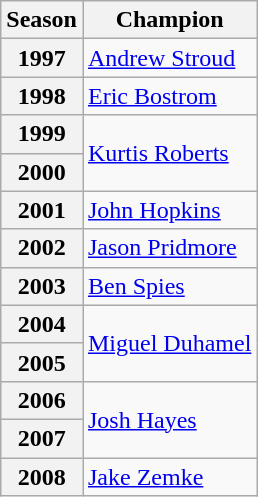<table class="wikitable">
<tr>
<th>Season</th>
<th>Champion</th>
</tr>
<tr>
<th>1997</th>
<td> <a href='#'>Andrew Stroud</a></td>
</tr>
<tr>
<th>1998</th>
<td> <a href='#'>Eric Bostrom</a></td>
</tr>
<tr>
<th>1999</th>
<td rowspan="2"> <a href='#'>Kurtis Roberts</a></td>
</tr>
<tr>
<th>2000</th>
</tr>
<tr>
<th>2001</th>
<td> <a href='#'>John Hopkins</a></td>
</tr>
<tr>
<th>2002</th>
<td> <a href='#'>Jason Pridmore</a></td>
</tr>
<tr>
<th>2003</th>
<td> <a href='#'>Ben Spies</a></td>
</tr>
<tr>
<th>2004</th>
<td rowspan="2"> <a href='#'>Miguel Duhamel</a></td>
</tr>
<tr>
<th>2005</th>
</tr>
<tr>
<th>2006</th>
<td rowspan="2"> <a href='#'>Josh Hayes</a></td>
</tr>
<tr>
<th>2007</th>
</tr>
<tr>
<th>2008</th>
<td> <a href='#'>Jake Zemke</a></td>
</tr>
</table>
